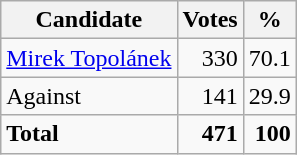<table class=wikitable style=text-align:right>
<tr>
<th>Candidate</th>
<th>Votes</th>
<th>%</th>
</tr>
<tr>
<td align=left><a href='#'>Mirek Topolánek</a></td>
<td>330</td>
<td>70.1</td>
</tr>
<tr>
<td align=left>Against</td>
<td>141</td>
<td>29.9</td>
</tr>
<tr>
<td align=left><strong>Total</strong></td>
<td><strong>471</strong></td>
<td><strong>100</strong></td>
</tr>
</table>
